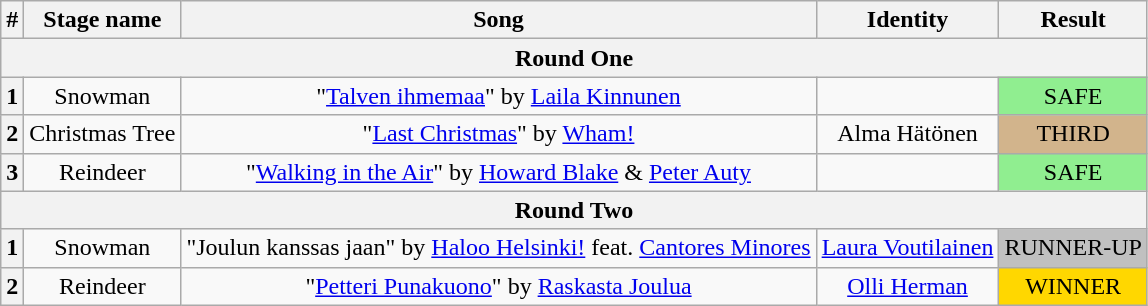<table class="wikitable plainrowheaders" style="text-align: center;">
<tr>
<th>#</th>
<th>Stage name</th>
<th>Song</th>
<th>Identity</th>
<th>Result</th>
</tr>
<tr>
<th colspan="5">Round One</th>
</tr>
<tr>
<th>1</th>
<td>Snowman</td>
<td>"<a href='#'>Talven ihmemaa</a>" by <a href='#'>Laila Kinnunen</a></td>
<td></td>
<td bgcolor="lightgreen">SAFE</td>
</tr>
<tr>
<th>2</th>
<td>Christmas Tree</td>
<td>"<a href='#'>Last Christmas</a>" by <a href='#'>Wham!</a></td>
<td>Alma Hätönen</td>
<td bgcolor=tan>THIRD</td>
</tr>
<tr>
<th>3</th>
<td>Reindeer</td>
<td>"<a href='#'>Walking in the Air</a>" by <a href='#'>Howard Blake</a> & <a href='#'>Peter Auty</a></td>
<td></td>
<td bgcolor="lightgreen">SAFE</td>
</tr>
<tr>
<th colspan="5">Round Two</th>
</tr>
<tr>
<th>1</th>
<td>Snowman</td>
<td>"Joulun kanssas jaan" by <a href='#'>Haloo Helsinki!</a> feat. <a href='#'>Cantores Minores</a></td>
<td><a href='#'>Laura Voutilainen</a></td>
<td bgcolor=silver>RUNNER-UP</td>
</tr>
<tr>
<th>2</th>
<td>Reindeer</td>
<td>"<a href='#'>Petteri Punakuono</a>" by <a href='#'>Raskasta Joulua</a></td>
<td><a href='#'>Olli Herman</a></td>
<td bgcolor=gold>WINNER</td>
</tr>
</table>
